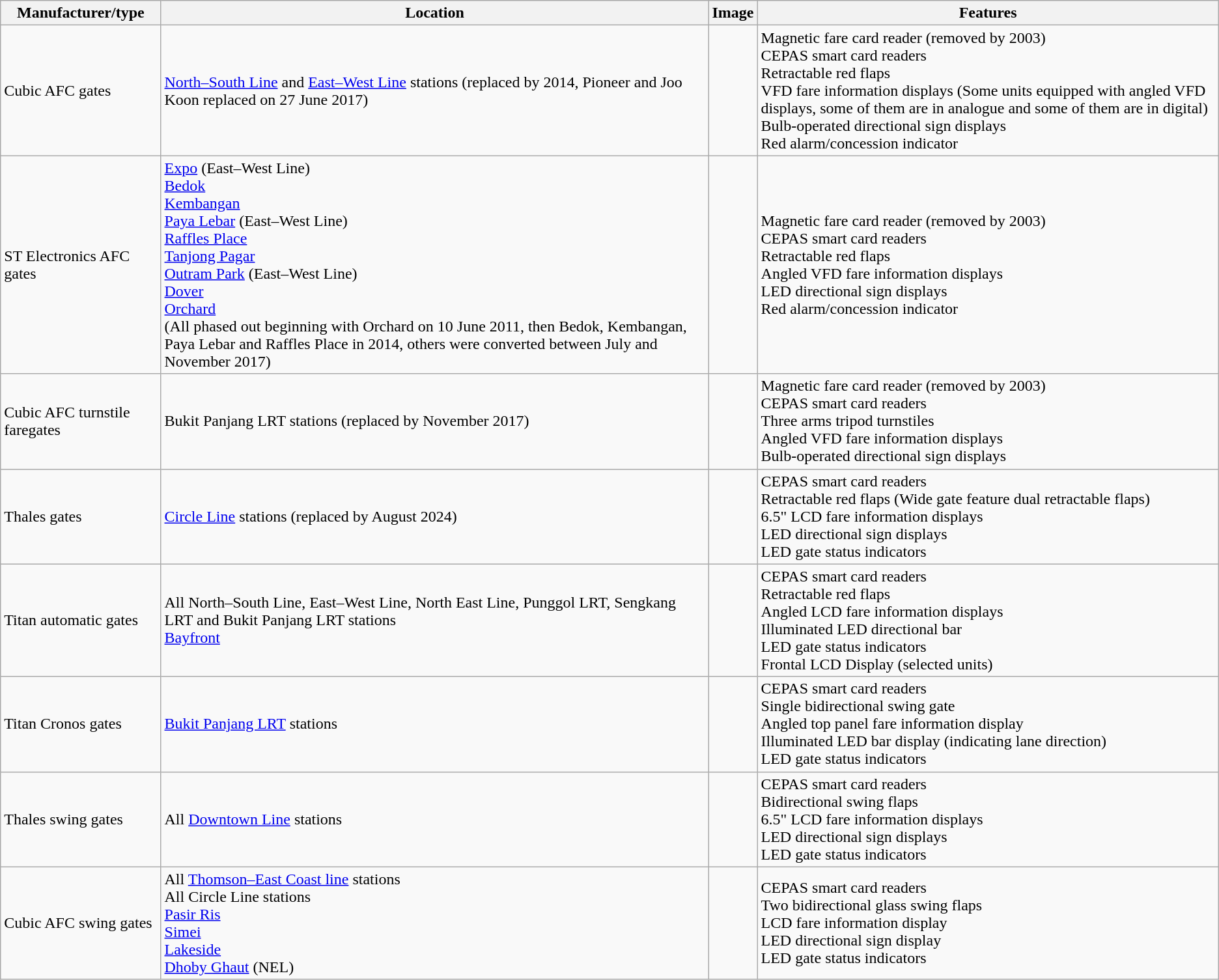<table class="wikitable" style="border-collapse:collapsed">
<tr>
<th>Manufacturer/type</th>
<th>Location</th>
<th>Image</th>
<th>Features</th>
</tr>
<tr>
<td>Cubic AFC gates</td>
<td><a href='#'>North–South Line</a> and <a href='#'>East–West Line</a> stations (replaced by 2014, Pioneer and Joo Koon replaced on 27 June 2017)</td>
<td></td>
<td>Magnetic fare card reader (removed by 2003)<br>CEPAS smart card readers<br>Retractable red flaps<br>VFD fare information displays (Some units equipped with angled VFD displays, some of them are in analogue and some of them are in digital)<br>Bulb-operated directional sign displays<br>Red alarm/concession indicator</td>
</tr>
<tr>
<td>ST Electronics AFC gates</td>
<td><a href='#'>Expo</a> (East–West Line)<br><a href='#'>Bedok</a><br><a href='#'>Kembangan</a><br><a href='#'>Paya Lebar</a> (East–West Line)<br><a href='#'>Raffles Place</a><br><a href='#'>Tanjong Pagar</a><br><a href='#'>Outram Park</a> (East–West Line)<br><a href='#'>Dover</a><br><a href='#'>Orchard</a><br>(All phased out beginning with Orchard on 10 June 2011, then Bedok, Kembangan, Paya Lebar and Raffles Place in 2014, others were converted between July and November 2017)</td>
<td></td>
<td>Magnetic fare card reader (removed by 2003)<br>CEPAS smart card readers<br>Retractable red flaps<br>Angled VFD fare information displays<br>LED directional sign displays<br>Red alarm/concession indicator</td>
</tr>
<tr>
<td>Cubic AFC turnstile faregates</td>
<td>Bukit Panjang LRT stations (replaced by November 2017)</td>
<td></td>
<td>Magnetic fare card reader (removed by 2003)<br>CEPAS smart card readers<br>Three arms tripod turnstiles<br>Angled VFD fare information displays<br>Bulb-operated directional sign displays</td>
</tr>
<tr>
<td>Thales gates</td>
<td><a href='#'>Circle Line</a> stations (replaced by August 2024)</td>
<td></td>
<td>CEPAS smart card readers<br>Retractable red flaps (Wide gate feature dual retractable flaps)<br>6.5" LCD fare information displays<br>LED directional sign displays<br>LED gate status indicators</td>
</tr>
<tr>
<td>Titan automatic gates</td>
<td>All North–South Line, East–West Line, North East Line, Punggol LRT, Sengkang LRT and Bukit Panjang LRT stations<br><a href='#'>Bayfront</a></td>
<td></td>
<td>CEPAS smart card readers<br>Retractable red flaps<br>Angled LCD fare information displays<br>Illuminated LED directional bar<br>LED gate status indicators<br>Frontal LCD Display (selected units)</td>
</tr>
<tr>
<td>Titan Cronos gates</td>
<td><a href='#'>Bukit Panjang LRT</a> stations</td>
<td></td>
<td>CEPAS smart card readers<br>Single bidirectional swing gate<br>Angled top panel fare information display<br>Illuminated LED bar display (indicating lane direction)<br>LED gate status indicators</td>
</tr>
<tr>
<td>Thales swing gates</td>
<td>All <a href='#'>Downtown Line</a> stations</td>
<td></td>
<td>CEPAS smart card readers<br>Bidirectional swing flaps<br>6.5" LCD fare information displays<br>LED directional sign displays<br>LED gate status indicators</td>
</tr>
<tr>
<td>Cubic AFC swing gates</td>
<td>All <a href='#'>Thomson–East Coast line</a> stations<br>All Circle Line stations<br><a href='#'>Pasir Ris</a><br><a href='#'>Simei</a><br><a href='#'>Lakeside</a><br><a href='#'>Dhoby Ghaut</a> (NEL)</td>
<td></td>
<td>CEPAS smart card readers<br>Two bidirectional glass swing flaps<br>LCD fare information display<br>LED directional sign display<br>LED gate status indicators</td>
</tr>
</table>
